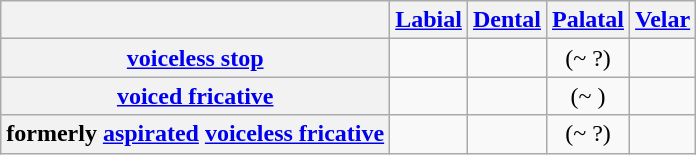<table class="wikitable" style="text-align: center;">
<tr>
<th></th>
<th><a href='#'>Labial</a></th>
<th><a href='#'>Dental</a></th>
<th><a href='#'>Palatal</a></th>
<th><a href='#'>Velar</a></th>
</tr>
<tr>
<th><a href='#'>voiceless stop</a></th>
<td> <strong></strong></td>
<td> <strong></strong></td>
<td>(~ ?) <strong></strong></td>
<td> <strong></strong></td>
</tr>
<tr>
<th><a href='#'>voiced fricative</a></th>
<td> <strong></strong></td>
<td> <strong></strong></td>
<td>(~ ) <strong></strong></td>
<td> <strong></strong></td>
</tr>
<tr>
<th>formerly <a href='#'>aspirated</a> <a href='#'>voiceless fricative</a></th>
<td> <strong></strong></td>
<td> <strong></strong></td>
<td>(~ ?) <strong></strong></td>
<td> <strong></strong></td>
</tr>
</table>
